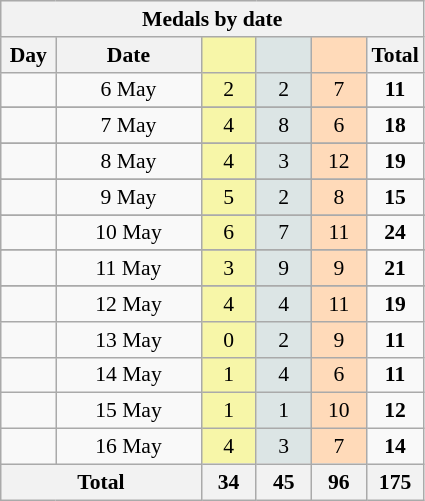<table class="wikitable" style="font-size:90%; text-align:center">
<tr style="background:#efefef;">
<th colspan=6><strong>Medals by date</strong></th>
</tr>
<tr>
<th width=30><strong>Day</strong></th>
<th width=90><strong>Date</strong></th>
<th width=30 style="background:#F7F6A8;"></th>
<th width=30 style="background:#DCE5E5;"></th>
<th width=30 style="background:#FFDAB9;"></th>
<th width=30><strong>Total</strong></th>
</tr>
<tr>
<td></td>
<td>6 May</td>
<td style="background:#F7F6A8;">2</td>
<td style="background:#DCE5E5;">2</td>
<td style="background:#FFDAB9;">7</td>
<td><strong>11</strong></td>
</tr>
<tr>
</tr>
<tr>
<td></td>
<td>7 May</td>
<td style="background:#F7F6A8;">4</td>
<td style="background:#DCE5E5;">8</td>
<td style="background:#FFDAB9;">6</td>
<td><strong>18</strong></td>
</tr>
<tr>
</tr>
<tr>
<td></td>
<td>8 May</td>
<td style="background:#F7F6A8;">4</td>
<td style="background:#DCE5E5;">3</td>
<td style="background:#FFDAB9;">12</td>
<td><strong>19</strong></td>
</tr>
<tr>
</tr>
<tr>
<td></td>
<td>9 May</td>
<td style="background:#F7F6A8;">5</td>
<td style="background:#DCE5E5;">2</td>
<td style="background:#FFDAB9;">8</td>
<td><strong>15</strong></td>
</tr>
<tr>
</tr>
<tr>
<td></td>
<td>10 May</td>
<td style="background:#F7F6A8;">6</td>
<td style="background:#DCE5E5;">7</td>
<td style="background:#FFDAB9;">11</td>
<td><strong>24</strong></td>
</tr>
<tr>
</tr>
<tr>
<td></td>
<td>11 May</td>
<td style="background:#F7F6A8;">3</td>
<td style="background:#DCE5E5;">9</td>
<td style="background:#FFDAB9;">9</td>
<td><strong>21</strong></td>
</tr>
<tr>
</tr>
<tr>
<td></td>
<td>12 May</td>
<td style="background:#F7F6A8;">4</td>
<td style="background:#DCE5E5;">4</td>
<td style="background:#FFDAB9;">11</td>
<td><strong>19</strong></td>
</tr>
<tr>
<td></td>
<td>13 May</td>
<td style="background:#F7F6A8;">0</td>
<td style="background:#DCE5E5;">2</td>
<td style="background:#FFDAB9;">9</td>
<td><strong>11</strong></td>
</tr>
<tr>
<td></td>
<td>14 May</td>
<td style="background:#F7F6A8;">1</td>
<td style="background:#DCE5E5;">4</td>
<td style="background:#FFDAB9;">6</td>
<td><strong>11</strong></td>
</tr>
<tr>
<td></td>
<td>15 May</td>
<td style="background:#F7F6A8;">1</td>
<td style="background:#DCE5E5;">1</td>
<td style="background:#FFDAB9;">10</td>
<td><strong>12</strong></td>
</tr>
<tr>
<td></td>
<td>16 May</td>
<td style="background:#F7F6A8;">4</td>
<td style="background:#DCE5E5;">3</td>
<td style="background:#FFDAB9;">7</td>
<td><strong>14</strong></td>
</tr>
<tr>
<th colspan="2"><strong>Total</strong></th>
<th>34</th>
<th>45</th>
<th>96</th>
<th>175</th>
</tr>
</table>
